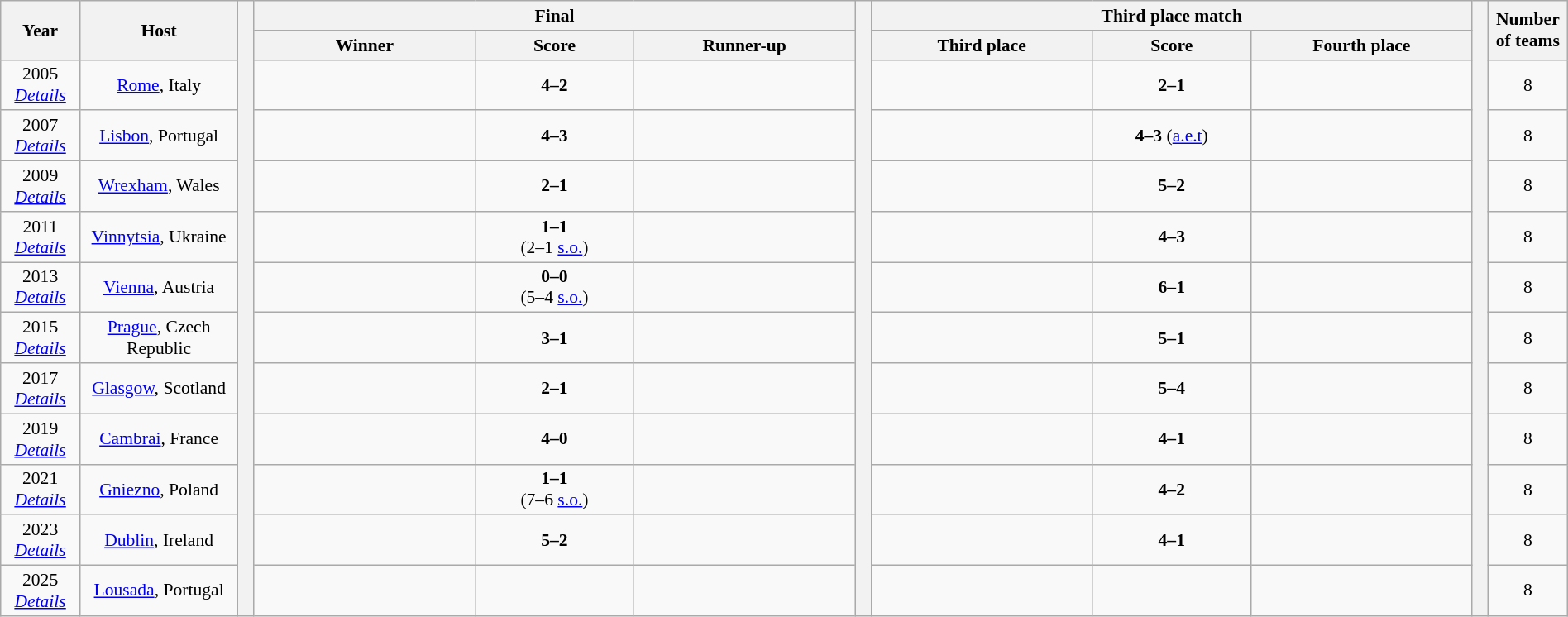<table class="wikitable" style="text-align:center;width:100%; font-size:90%;">
<tr>
<th rowspan=2 width=5%>Year</th>
<th rowspan=2 width=10%>Host</th>
<th width=1% rowspan=13></th>
<th colspan=3>Final</th>
<th width=1% rowspan=13></th>
<th colspan=3>Third place match</th>
<th width=1% rowspan=13></th>
<th width=5% rowspan=2>Number of teams</th>
</tr>
<tr>
<th width=14%>Winner</th>
<th width=10%>Score</th>
<th width=14%>Runner-up</th>
<th width=14%>Third place</th>
<th width=10%>Score</th>
<th width=14%>Fourth place</th>
</tr>
<tr>
<td>2005<br><em><a href='#'>Details</a></em></td>
<td><a href='#'>Rome</a>, Italy</td>
<td><strong></strong></td>
<td><strong>4–2</strong></td>
<td></td>
<td></td>
<td><strong>2–1</strong></td>
<td></td>
<td>8</td>
</tr>
<tr>
<td>2007<br><em><a href='#'>Details</a></em></td>
<td><a href='#'>Lisbon</a>, Portugal</td>
<td><strong></strong></td>
<td><strong>4–3</strong></td>
<td></td>
<td></td>
<td><strong>4–3</strong> (<a href='#'>a.e.t</a>)</td>
<td></td>
<td>8</td>
</tr>
<tr>
<td>2009<br><em><a href='#'>Details</a></em></td>
<td><a href='#'>Wrexham</a>, Wales</td>
<td><strong></strong></td>
<td><strong>2–1</strong></td>
<td></td>
<td></td>
<td><strong>5–2</strong></td>
<td></td>
<td>8</td>
</tr>
<tr>
<td>2011<br><em><a href='#'>Details</a></em></td>
<td><a href='#'>Vinnytsia</a>, Ukraine</td>
<td><strong></strong></td>
<td><strong>1–1</strong><br>(2–1 <a href='#'>s.o.</a>)</td>
<td></td>
<td></td>
<td><strong>4–3</strong></td>
<td></td>
<td>8</td>
</tr>
<tr>
<td>2013<br><em><a href='#'>Details</a></em></td>
<td><a href='#'>Vienna</a>, Austria</td>
<td><strong></strong></td>
<td><strong>0–0</strong><br>(5–4 <a href='#'>s.o.</a>)</td>
<td></td>
<td></td>
<td><strong>6–1</strong></td>
<td></td>
<td>8</td>
</tr>
<tr>
<td>2015<br><em><a href='#'>Details</a></em></td>
<td><a href='#'>Prague</a>, Czech Republic</td>
<td><strong></strong></td>
<td><strong>3–1</strong></td>
<td></td>
<td></td>
<td><strong>5–1</strong></td>
<td></td>
<td>8</td>
</tr>
<tr>
<td>2017<br><em><a href='#'>Details</a></em></td>
<td><a href='#'>Glasgow</a>, Scotland</td>
<td><strong></strong></td>
<td><strong>2–1</strong></td>
<td></td>
<td></td>
<td><strong>5–4</strong></td>
<td></td>
<td>8</td>
</tr>
<tr>
<td>2019<br><em><a href='#'>Details</a></em></td>
<td><a href='#'>Cambrai</a>, France</td>
<td><strong></strong></td>
<td><strong>4–0</strong></td>
<td></td>
<td></td>
<td><strong>4–1</strong></td>
<td></td>
<td>8</td>
</tr>
<tr>
<td>2021<br><em><a href='#'>Details</a></em></td>
<td><a href='#'>Gniezno</a>, Poland</td>
<td><strong></strong></td>
<td><strong>1–1</strong><br>(7–6 <a href='#'>s.o.</a>)</td>
<td></td>
<td></td>
<td><strong>4–2</strong></td>
<td></td>
<td>8</td>
</tr>
<tr>
<td>2023<br><em><a href='#'>Details</a></em></td>
<td><a href='#'>Dublin</a>, Ireland</td>
<td><strong></strong></td>
<td><strong>5–2</strong></td>
<td></td>
<td></td>
<td><strong>4–1</strong></td>
<td></td>
<td>8</td>
</tr>
<tr>
<td>2025<br><em><a href='#'>Details</a></em></td>
<td><a href='#'>Lousada</a>, Portugal</td>
<td></td>
<td></td>
<td></td>
<td></td>
<td></td>
<td></td>
<td>8</td>
</tr>
</table>
